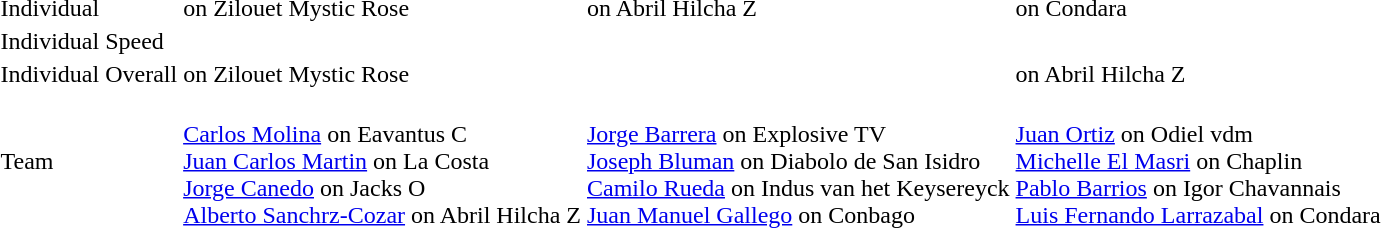<table>
<tr>
<td>Individual</td>
<td> on Zilouet Mystic Rose</td>
<td> on Abril Hilcha Z</td>
<td> on Condara</td>
</tr>
<tr>
<td>Individual Speed</td>
<td></td>
<td></td>
<td></td>
</tr>
<tr>
<td>Individual Overall</td>
<td> on Zilouet Mystic Rose</td>
<td></td>
<td> on Abril Hilcha Z</td>
</tr>
<tr>
<td>Team</td>
<td><br><a href='#'>Carlos Molina</a> on Eavantus C<br><a href='#'>Juan Carlos Martin</a> on La Costa<br><a href='#'>Jorge Canedo</a> on Jacks O<br><a href='#'>Alberto Sanchrz-Cozar</a> on Abril Hilcha Z</td>
<td><br><a href='#'>Jorge Barrera</a> on Explosive TV<br><a href='#'>Joseph Bluman</a> on Diabolo de San Isidro<br><a href='#'>Camilo Rueda</a> on Indus van het Keysereyck<br><a href='#'>Juan Manuel Gallego</a> on Conbago</td>
<td><br><a href='#'>Juan Ortiz</a> on Odiel vdm<br><a href='#'>Michelle El Masri</a> on Chaplin<br><a href='#'>Pablo Barrios</a> on Igor Chavannais<br><a href='#'>Luis Fernando Larrazabal</a> on Condara</td>
</tr>
</table>
